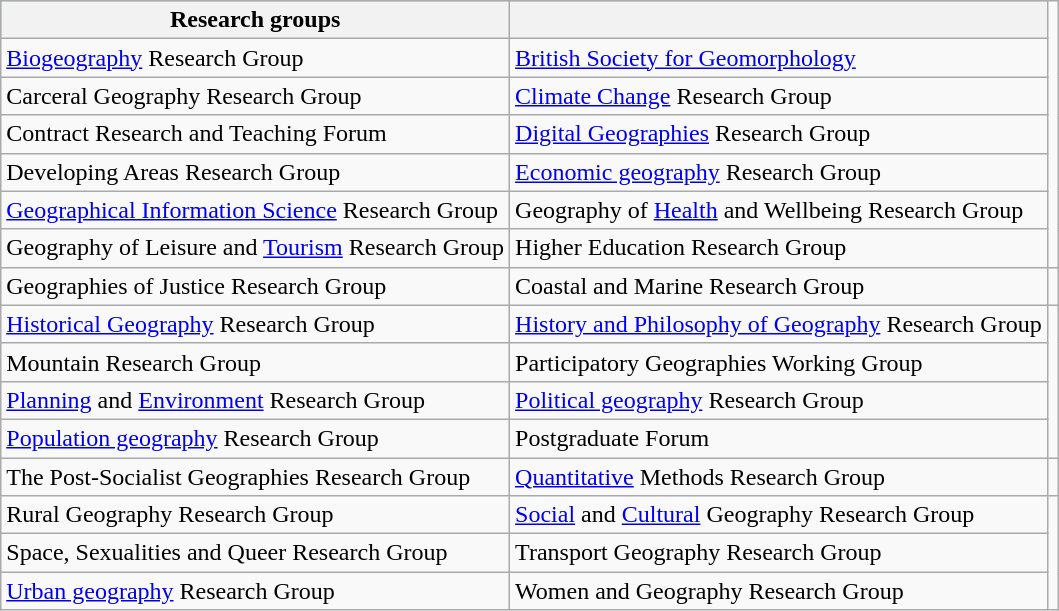<table class="wikitable">
<tr style="background:#adf;">
<th>Research groups</th>
<th></th>
</tr>
<tr>
<td><a href='#'>Biogeography</a> Research Group</td>
<td><a href='#'>British Society for Geomorphology</a></td>
</tr>
<tr>
<td>Carceral Geography Research Group</td>
<td><a href='#'>Climate Change</a> Research Group</td>
</tr>
<tr>
<td>Contract Research and Teaching Forum</td>
<td><a href='#'>Digital Geographies</a> Research Group</td>
</tr>
<tr>
<td>Developing Areas Research Group</td>
<td><a href='#'>Economic geography</a> Research Group</td>
</tr>
<tr>
<td><a href='#'>Geographical Information Science</a> Research Group</td>
<td>Geography of <a href='#'>Health</a> and Wellbeing Research Group</td>
</tr>
<tr>
<td>Geography of Leisure and <a href='#'>Tourism</a> Research Group</td>
<td>Higher Education Research Group</td>
</tr>
<tr>
<td>Geographies of Justice Research Group</td>
<td>Coastal and Marine Research Group</td>
<td></td>
</tr>
<tr>
<td><a href='#'>Historical Geography</a> Research Group</td>
<td><a href='#'>History and Philosophy of Geography</a> Research Group</td>
</tr>
<tr>
<td>Mountain Research Group</td>
<td>Participatory Geographies Working Group</td>
</tr>
<tr>
<td><a href='#'>Planning</a> and <a href='#'>Environment</a> Research Group</td>
<td><a href='#'>Political geography</a> Research Group</td>
</tr>
<tr>
<td><a href='#'>Population geography</a> Research Group</td>
<td>Postgraduate Forum</td>
</tr>
<tr>
<td>The Post-Socialist Geographies Research Group</td>
<td><a href='#'>Quantitative</a> Methods Research Group</td>
<td></td>
</tr>
<tr>
<td>Rural Geography Research Group</td>
<td><a href='#'>Social</a> and <a href='#'>Cultural</a> Geography Research Group</td>
</tr>
<tr>
<td>Space, Sexualities and Queer Research Group</td>
<td>Transport Geography Research Group</td>
</tr>
<tr>
<td><a href='#'>Urban geography</a> Research Group</td>
<td>Women and Geography Research Group</td>
</tr>
</table>
